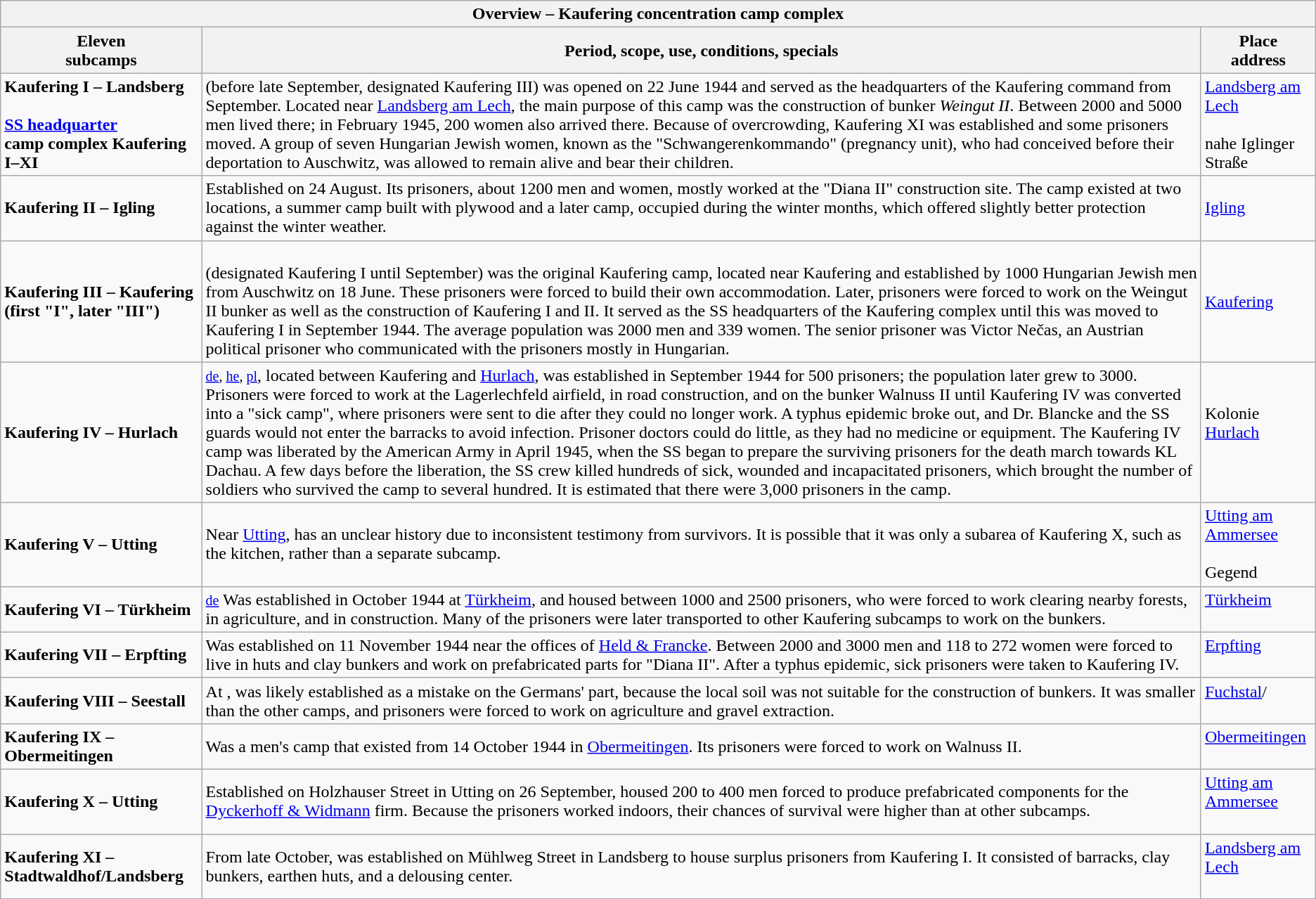<table class="wikitable sortable">
<tr>
<th colspan="3" class="hintergrundfarbe7">Overview – Kaufering concentration camp complex</th>
</tr>
<tr>
<th class="hintergrundfarbe7">Eleven<br>subcamps</th>
<th class="hintergrundfarbe7">Period, scope, use, conditions, specials</th>
<th class="hintergrundfarbe7">Place<br>address</th>
</tr>
<tr>
<td data-sort-value="1"><strong>Kaufering I – Landsberg</strong><br><br><strong><a href='#'>SS headquarter</a><br>camp complex Kaufering I–XI</strong></td>
<td data-sort-value="1944-06-22">(before late September, designated Kaufering III) was opened on 22 June 1944 and served as the headquarters of the Kaufering command from September. Located near <a href='#'>Landsberg am Lech</a>, the main purpose of this camp was the construction of bunker <em>Weingut II</em>. Between 2000 and 5000 men lived there; in February 1945, 200 women also arrived there. Because of overcrowding, Kaufering XI was established and some prisoners moved. A group of seven Hungarian Jewish women, known as the "Schwangerenkommando" (pregnancy unit), who had conceived before their deportation to Auschwitz, was allowed to remain alive and bear their children.</td>
<td><a href='#'>Landsberg am Lech</a><br><br>nahe Iglinger Straße<br>
</td>
</tr>
<tr>
<td data-sort-value="2"><strong>Kaufering II – Igling</strong></td>
<td data-sort-value="1944-08-24">Established on 24 August. Its prisoners, about 1200 men and women, mostly worked at the "Diana II" construction site. The camp existed at two locations, a summer camp built with plywood and a later camp, occupied during the winter months, which offered slightly better protection against the winter weather.</td>
<td><a href='#'>Igling</a><br> </td>
</tr>
<tr>
<td data-sort-value="3"><strong>Kaufering III – Kaufering<br>(first "I", later "III")</strong></td>
<td data-sort-value="1944-06-18"><br>(designated Kaufering I until September) was the original Kaufering camp, located near Kaufering and established by 1000 Hungarian Jewish men from Auschwitz on 18 June. These prisoners were forced to build their own accommodation. Later, prisoners were forced to work on the Weingut II bunker as well as the construction of Kaufering I and II. It served as the SS headquarters of the Kaufering complex until this was moved to Kaufering I in September 1944. The average population was 2000 men and 339 women. The senior prisoner was Victor Nečas, an Austrian political prisoner who communicated with the prisoners mostly in Hungarian.</td>
<td><a href='#'>Kaufering</a><br></td>
</tr>
<tr>
<td data-sort-value="4"><strong>Kaufering IV – Hurlach</strong></td>
<td data-sort-value="1944-09-01"><small><a href='#'>de</a>, <a href='#'>he</a>, <a href='#'>pl</a></small>, located between Kaufering and <a href='#'>Hurlach</a>, was established in September 1944 for 500 prisoners; the population later grew to 3000. Prisoners were forced to work at the Lagerlechfeld airfield, in road construction, and on the bunker Walnuss II until Kaufering IV was converted into a "sick camp", where prisoners were sent to die after they could no longer work. A typhus epidemic broke out, and Dr. Blancke and the SS guards would not enter the barracks to avoid infection. Prisoner doctors could do little, as they had no medicine or equipment. The Kaufering IV camp was liberated by the American Army in April 1945, when the SS began to prepare the surviving prisoners for the death march towards KL Dachau. A few days before the liberation, the SS crew killed hundreds of sick, wounded and incapacitated prisoners, which brought the number of soldiers who survived the camp to several hundred. It is estimated that there were 3,000 prisoners in the camp.</td>
<td data-sort-value="Hurlach">Kolonie <a href='#'>Hurlach</a><br><br></td>
</tr>
<tr>
<td data-sort-value="5"><strong>Kaufering V – Utting</strong></td>
<td data-sort-value="1945-03-21">Near <a href='#'>Utting</a>, has an unclear history due to inconsistent testimony from survivors. It is possible that it was only a subarea of Kaufering X, such as the kitchen, rather than a separate subcamp. </td>
<td><a href='#'>Utting am Ammersee</a><br><br>Gegend<br></td>
</tr>
<tr>
<td data-sort-value="6"><strong>Kaufering VI – Türkheim</strong></td>
<td data-sort-value="1944-10-01"><small><a href='#'>de</a></small> Was established in October 1944 at <a href='#'>Türkheim</a>, and housed between 1000 and 2500 prisoners, who were forced to work clearing nearby forests, in agriculture, and in construction. Many of the prisoners were later transported to other Kaufering subcamps to work on the bunkers.</td>
<td><a href='#'>Türkheim</a><br><br></td>
</tr>
<tr>
<td data-sort-value="7"><strong>Kaufering VII – Erpfting</strong></td>
<td data-sort-value="1944-09-01">Was established on 11 November 1944 near the offices of <a href='#'>Held & Francke</a>. Between 2000 and 3000 men and 118 to 272 women were forced to live in huts and clay bunkers and work on prefabricated parts for "Diana II". After a typhus epidemic, sick prisoners were taken to Kaufering IV.</td>
<td><a href='#'>Erpfting</a><br><br></td>
</tr>
<tr>
<td data-sort-value="8"><strong>Kaufering VIII – Seestall</strong></td>
<td data-sort-value="1944-11-22">At , was likely established as a mistake on the Germans' part, because the local soil was not suitable for the construction of bunkers. It was smaller than the other camps, and prisoners were forced to work on agriculture and gravel extraction.</td>
<td><a href='#'>Fuchstal</a>/<br><br></td>
</tr>
<tr>
<td data-sort-value="9"><strong>Kaufering IX – Obermeitingen</strong></td>
<td data-sort-value="1944-10-14">Was a men's camp that existed from 14 October 1944 in <a href='#'>Obermeitingen</a>. Its prisoners were forced to work on Walnuss II.</td>
<td><a href='#'>Obermeitingen</a><br><br></td>
</tr>
<tr>
<td data-sort-value="10"><strong>Kaufering X – Utting</strong></td>
<td data-sort-value="1944-09-26">Established on Holzhauser Street in Utting on 26 September, housed 200 to 400 men forced to produce prefabricated components for the <a href='#'>Dyckerhoff & Widmann</a> firm. Because the prisoners worked indoors, their chances of survival were higher than at other subcamps.</td>
<td><a href='#'>Utting am Ammersee</a><br><br></td>
</tr>
<tr>
<td data-sort-value="11"><strong>Kaufering XI – Stadtwaldhof/Landsberg</strong></td>
<td data-sort-value="1944-10-30">From late October, was established on Mühlweg Street in Landsberg to house surplus prisoners from Kaufering I. It consisted of barracks, clay bunkers, earthen huts, and a delousing center.</td>
<td><a href='#'>Landsberg am Lech</a><br><br></td>
</tr>
<tr>
</tr>
</table>
